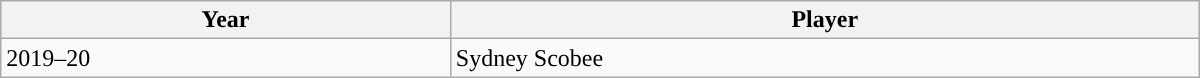<table class="wikitable" style="width: 50em">
<tr>
<th>Year</th>
<th>Player</th>
</tr>
<tr>
<td>2019–20</td>
<td>Sydney Scobee</td>
</tr>
</table>
